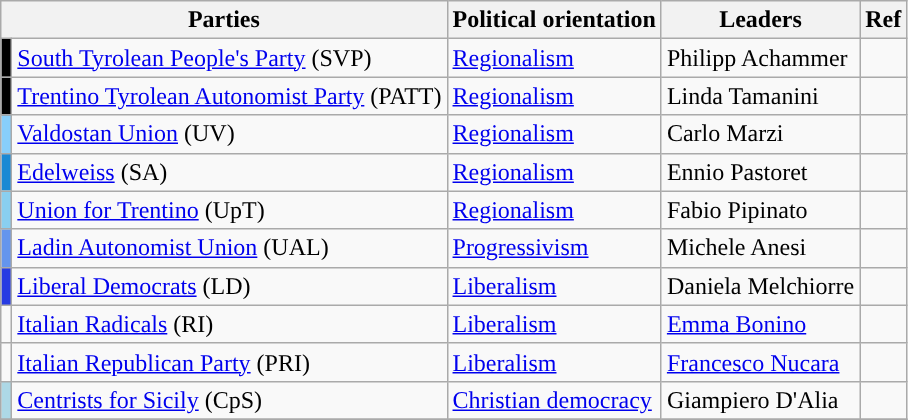<table class="wikitable">
<tr>
<th colspan=2>Parties</th>
<th>Political orientation</th>
<th>Leaders</th>
<th>Ref</th>
</tr>
<tr>
<td style="background-color:#000000"></td>
<td><a href='#'>South Tyrolean People's Party</a> (SVP)</td>
<td><a href='#'>Regionalism</a></td>
<td>Philipp Achammer</td>
<td></td>
</tr>
<tr>
<td style="background-color:black"></td>
<td><a href='#'>Trentino Tyrolean Autonomist Party</a> (PATT)</td>
<td><a href='#'>Regionalism</a></td>
<td>Linda Tamanini</td>
<td></td>
</tr>
<tr>
<td style="background-color:#87CEFA"></td>
<td><a href='#'>Valdostan Union</a> (UV)</td>
<td><a href='#'>Regionalism</a></td>
<td>Carlo Marzi</td>
<td></td>
</tr>
<tr>
<td style="background-color:#1989D4"></td>
<td><a href='#'>Edelweiss</a> (SA)</td>
<td><a href='#'>Regionalism</a></td>
<td>Ennio Pastoret</td>
<td></td>
</tr>
<tr>
<td style="background-color:#89CFF0"></td>
<td><a href='#'>Union for Trentino</a> (UpT)</td>
<td><a href='#'>Regionalism</a></td>
<td>Fabio Pipinato</td>
<td></td>
</tr>
<tr>
<td style="background-color:#6495ED"></td>
<td><a href='#'>Ladin Autonomist Union</a> (UAL)</td>
<td><a href='#'>Progressivism</a></td>
<td>Michele Anesi</td>
<td></td>
</tr>
<tr>
<td style="background-color:#273BE2"></td>
<td><a href='#'>Liberal Democrats</a> (LD)</td>
<td><a href='#'>Liberalism</a></td>
<td>Daniela Melchiorre</td>
<td></td>
</tr>
<tr>
<td style="background-color: "></td>
<td><a href='#'>Italian Radicals</a> (RI)</td>
<td><a href='#'>Liberalism</a></td>
<td><a href='#'>Emma Bonino</a></td>
<td></td>
</tr>
<tr>
<td style="background-color: "></td>
<td><a href='#'>Italian Republican Party</a> (PRI)</td>
<td><a href='#'>Liberalism</a></td>
<td><a href='#'>Francesco Nucara</a></td>
<td></td>
</tr>
<tr>
<td style="background-color:lightblue"></td>
<td><a href='#'>Centrists for Sicily</a> (CpS)</td>
<td><a href='#'>Christian democracy</a></td>
<td>Giampiero D'Alia</td>
<td></td>
</tr>
<tr>
</tr>
</table>
